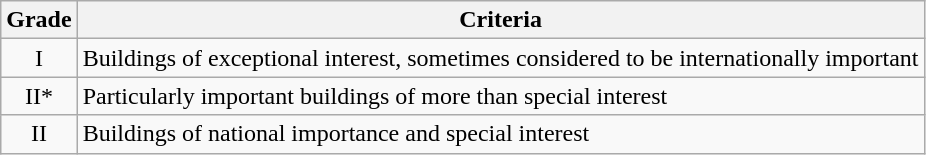<table class="wikitable">
<tr>
<th>Grade</th>
<th>Criteria</th>
</tr>
<tr>
<td align="center" >I</td>
<td>Buildings of exceptional interest, sometimes considered to be internationally important</td>
</tr>
<tr>
<td align="center" >II*</td>
<td>Particularly important buildings of more than special interest</td>
</tr>
<tr>
<td align="center" >II</td>
<td>Buildings of national importance and special interest</td>
</tr>
</table>
